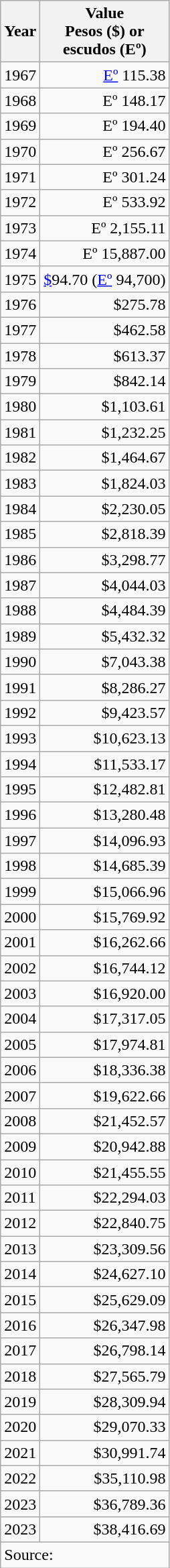<table class="wikitable">
<tr>
<th>Year</th>
<th>Value<br>Pesos ($) or<br>escudos (Eº)</th>
</tr>
<tr>
<td>1967</td>
<td style="text-align:right;"><a href='#'>Eº</a> 115.38</td>
</tr>
<tr>
<td>1968</td>
<td style="text-align:right;">Eº 148.17</td>
</tr>
<tr>
<td>1969</td>
<td style="text-align:right;">Eº 194.40</td>
</tr>
<tr>
<td>1970</td>
<td style="text-align:right;">Eº 256.67</td>
</tr>
<tr>
<td>1971</td>
<td style="text-align:right;">Eº 301.24</td>
</tr>
<tr>
<td>1972</td>
<td style="text-align:right;">Eº 533.92</td>
</tr>
<tr>
<td>1973</td>
<td style="text-align:right;">Eº 2,155.11</td>
</tr>
<tr>
<td>1974</td>
<td style="text-align:right;">Eº 15,887.00</td>
</tr>
<tr>
<td>1975</td>
<td style="text-align:right;"><a href='#'>$</a>94.70 (<a href='#'>Eº</a> 94,700)</td>
</tr>
<tr>
<td>1976</td>
<td style="text-align:right;">$275.78</td>
</tr>
<tr>
<td>1977</td>
<td style="text-align:right;">$462.58</td>
</tr>
<tr>
<td>1978</td>
<td style="text-align:right;">$613.37</td>
</tr>
<tr>
<td>1979</td>
<td style="text-align:right;">$842.14</td>
</tr>
<tr>
<td>1980</td>
<td style="text-align:right;">$1,103.61</td>
</tr>
<tr>
<td>1981</td>
<td style="text-align:right;">$1,232.25</td>
</tr>
<tr>
<td>1982</td>
<td style="text-align:right;">$1,464.67</td>
</tr>
<tr>
<td>1983</td>
<td style="text-align:right;">$1,824.03</td>
</tr>
<tr>
<td>1984</td>
<td style="text-align:right;">$2,230.05</td>
</tr>
<tr>
<td>1985</td>
<td style="text-align:right;">$2,818.39</td>
</tr>
<tr>
<td>1986</td>
<td style="text-align:right;">$3,298.77</td>
</tr>
<tr>
<td>1987</td>
<td style="text-align:right;">$4,044.03</td>
</tr>
<tr>
<td>1988</td>
<td style="text-align:right;">$4,484.39</td>
</tr>
<tr>
<td>1989</td>
<td style="text-align:right;">$5,432.32</td>
</tr>
<tr>
<td>1990</td>
<td style="text-align:right;">$7,043.38</td>
</tr>
<tr>
<td>1991</td>
<td style="text-align:right;">$8,286.27</td>
</tr>
<tr>
<td>1992</td>
<td style="text-align:right;">$9,423.57</td>
</tr>
<tr>
<td>1993</td>
<td style="text-align:right;">$10,623.13</td>
</tr>
<tr>
<td>1994</td>
<td style="text-align:right;">$11,533.17</td>
</tr>
<tr>
<td>1995</td>
<td style="text-align:right;">$12,482.81</td>
</tr>
<tr>
<td>1996</td>
<td style="text-align:right;">$13,280.48</td>
</tr>
<tr>
<td>1997</td>
<td style="text-align:right;">$14,096.93</td>
</tr>
<tr>
<td>1998</td>
<td style="text-align:right;">$14,685.39</td>
</tr>
<tr>
<td>1999</td>
<td style="text-align:right;">$15,066.96</td>
</tr>
<tr>
<td>2000</td>
<td style="text-align:right;">$15,769.92</td>
</tr>
<tr>
<td>2001</td>
<td style="text-align:right;">$16,262.66</td>
</tr>
<tr>
<td>2002</td>
<td style="text-align:right;">$16,744.12</td>
</tr>
<tr>
<td>2003</td>
<td style="text-align:right;">$16,920.00</td>
</tr>
<tr>
<td>2004</td>
<td style="text-align:right;">$17,317.05</td>
</tr>
<tr ->
<td>2005</td>
<td style="text-align:right;">$17,974.81</td>
</tr>
<tr>
<td>2006</td>
<td style="text-align:right;">$18,336.38</td>
</tr>
<tr>
<td>2007</td>
<td style="text-align:right;">$19,622.66</td>
</tr>
<tr>
<td>2008</td>
<td style="text-align:right;">$21,452.57</td>
</tr>
<tr>
<td>2009</td>
<td style="text-align:right;">$20,942.88</td>
</tr>
<tr>
<td>2010</td>
<td style="text-align:right;">$21,455.55</td>
</tr>
<tr>
<td>2011</td>
<td style="text-align:right;">$22,294.03</td>
</tr>
<tr>
<td>2012</td>
<td style="text-align:right;">$22,840.75</td>
</tr>
<tr>
<td>2013</td>
<td style="text-align:right;">$23,309.56</td>
</tr>
<tr>
<td>2014</td>
<td style="text-align:right;">$24,627.10</td>
</tr>
<tr>
<td>2015</td>
<td style="text-align:right;">$25,629.09</td>
</tr>
<tr>
<td>2016</td>
<td style="text-align:right;">$26,347.98</td>
</tr>
<tr>
<td>2017</td>
<td style="text-align:right;">$26,798.14</td>
</tr>
<tr>
<td>2018</td>
<td style="text-align:right;">$27,565.79</td>
</tr>
<tr>
<td>2019</td>
<td style="text-align:right;">$28,309.94</td>
</tr>
<tr>
<td>2020</td>
<td style="text-align:right;">$29,070.33</td>
</tr>
<tr>
<td>2021</td>
<td style="text-align:right;">$30,991.74</td>
</tr>
<tr>
<td>2022</td>
<td style="text-align:right;">$35,110.98</td>
</tr>
<tr>
<td>2023</td>
<td style="text-align:right;">$36,789.36</td>
</tr>
<tr>
<td>2023</td>
<td style="text-align:right;">$38,416.69</td>
</tr>
<tr>
<td colspan="2">Source: </td>
</tr>
</table>
